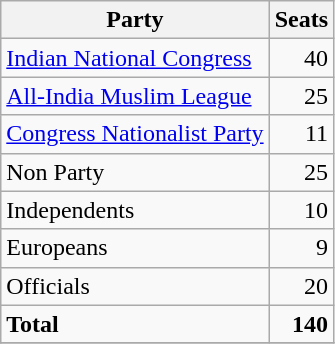<table class=wikitable style=text-align:right>
<tr>
<th>Party</th>
<th>Seats</th>
</tr>
<tr>
<td align=left><a href='#'>Indian National Congress</a></td>
<td>40</td>
</tr>
<tr>
<td align=left><a href='#'>All-India Muslim League</a></td>
<td>25</td>
</tr>
<tr>
<td align=left><a href='#'>Congress Nationalist Party</a></td>
<td>11</td>
</tr>
<tr>
<td align=left>Non Party</td>
<td>25</td>
</tr>
<tr>
<td align=left>Independents</td>
<td>10</td>
</tr>
<tr>
<td align=left>Europeans</td>
<td>9</td>
</tr>
<tr>
<td align=left>Officials</td>
<td>20</td>
</tr>
<tr>
<td align=left><strong>Total</strong></td>
<td><strong>140</strong></td>
</tr>
<tr>
</tr>
</table>
